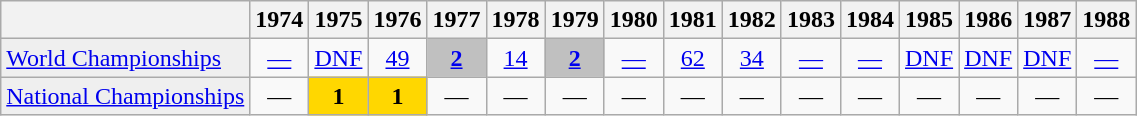<table class="wikitable plainrowheaders">
<tr>
<th scope="col"></th>
<th scope="col">1974</th>
<th scope="col">1975</th>
<th scope="col">1976</th>
<th scope="col">1977</th>
<th scope="col">1978</th>
<th scope="col">1979</th>
<th scope="col">1980</th>
<th scope="col">1981</th>
<th scope="col">1982</th>
<th scope="col">1983</th>
<th scope="col">1984</th>
<th scope="col">1985</th>
<th scope="col">1986</th>
<th scope="col">1987</th>
<th scope="col">1988</th>
</tr>
<tr style="text-align:center;">
<td style="text-align:left; background:#efefef;"> <a href='#'>World Championships</a></td>
<td><a href='#'>—</a></td>
<td><a href='#'>DNF</a></td>
<td><a href='#'>49</a></td>
<td style="text-align:center; background:#C0C0C0;"><a href='#'><strong>2</strong></a></td>
<td><a href='#'>14</a></td>
<td style="text-align:center; background:#C0C0C0;"><a href='#'><strong>2</strong></a></td>
<td><a href='#'>—</a></td>
<td><a href='#'>62</a></td>
<td><a href='#'>34</a></td>
<td><a href='#'>—</a></td>
<td><a href='#'>—</a></td>
<td><a href='#'>DNF</a></td>
<td><a href='#'>DNF</a></td>
<td><a href='#'>DNF</a></td>
<td><a href='#'>—</a></td>
</tr>
<tr style="text-align:center;">
<td style="text-align:left; background:#efefef;"> <a href='#'>National Championships</a></td>
<td>—</td>
<td style="text-align:center; background:gold;"><strong>1</strong></td>
<td style="text-align:center; background:gold;"><strong>1</strong></td>
<td>—</td>
<td>—</td>
<td>—</td>
<td>—</td>
<td>—</td>
<td>—</td>
<td>—</td>
<td>—</td>
<td>—</td>
<td>—</td>
<td>—</td>
<td>—</td>
</tr>
</table>
